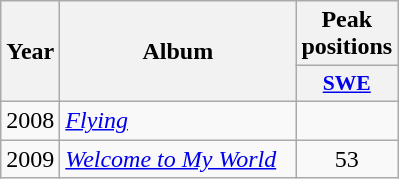<table class="wikitable">
<tr>
<th align="center" rowspan="2" width="10">Year</th>
<th align="center" rowspan="2" width="150">Album</th>
<th align="center" colspan="1" width="20">Peak positions</th>
</tr>
<tr>
<th scope="col" style="width:3em;font-size:90%;"><a href='#'>SWE</a><br></th>
</tr>
<tr>
<td style="text-align:center;">2008</td>
<td><em><a href='#'>Flying</a></em></td>
<td style="text-align:center;"></td>
</tr>
<tr>
<td style="text-align:center;">2009</td>
<td><em><a href='#'>Welcome to My World</a></em></td>
<td style="text-align:center;">53</td>
</tr>
</table>
